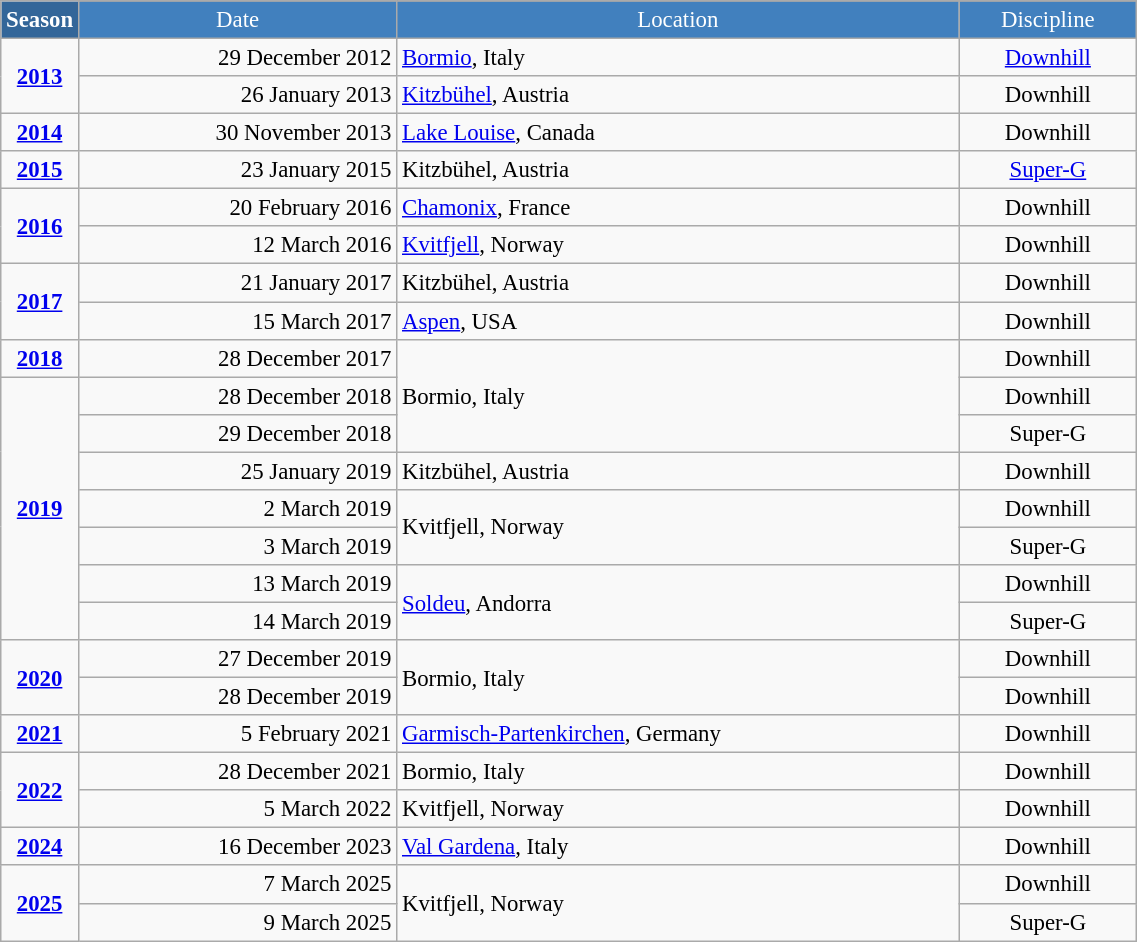<table class="wikitable"  style="font-size:95%; text-align:center; border:gray solid 1px; width:60%;">
<tr style="background:#369; color:white;">
<td rowspan="2" colspan="1" width="5%"><strong>Season</strong></td>
</tr>
<tr style="background-color:#4180be; color:white;">
<td>Date</td>
<td>Location</td>
<td>Discipline</td>
</tr>
<tr>
<td rowspan=2><strong><a href='#'>2013</a></strong></td>
<td align=right>29 December 2012</td>
<td align=left> <a href='#'>Bormio</a>, Italy</td>
<td><a href='#'>Downhill</a></td>
</tr>
<tr>
<td align=right>26 January 2013</td>
<td align=left> <a href='#'>Kitzbühel</a>, Austria</td>
<td>Downhill</td>
</tr>
<tr>
<td><strong><a href='#'>2014</a></strong></td>
<td align=right>30 November 2013</td>
<td align=left> <a href='#'>Lake Louise</a>, Canada</td>
<td>Downhill</td>
</tr>
<tr>
<td><strong><a href='#'>2015</a></strong></td>
<td align=right>23 January 2015</td>
<td align=left> Kitzbühel, Austria</td>
<td><a href='#'>Super-G</a></td>
</tr>
<tr>
<td rowspan=2><strong><a href='#'>2016</a></strong></td>
<td align=right>20 February 2016</td>
<td align=left> <a href='#'>Chamonix</a>, France</td>
<td>Downhill</td>
</tr>
<tr>
<td align=right>12 March 2016</td>
<td align=left> <a href='#'>Kvitfjell</a>, Norway</td>
<td>Downhill</td>
</tr>
<tr>
<td rowspan=2><strong><a href='#'>2017</a></strong></td>
<td align=right>21 January 2017</td>
<td align=left> Kitzbühel, Austria</td>
<td>Downhill</td>
</tr>
<tr>
<td align=right>15 March 2017</td>
<td align=left> <a href='#'>Aspen</a>, USA</td>
<td>Downhill</td>
</tr>
<tr>
<td><strong><a href='#'>2018</a></strong></td>
<td align=right>28 December 2017</td>
<td rowspan=3 align=left> Bormio, Italy</td>
<td>Downhill</td>
</tr>
<tr>
<td rowspan=7><strong><a href='#'>2019</a></strong></td>
<td align=right>28 December 2018</td>
<td>Downhill</td>
</tr>
<tr>
<td align=right>29 December 2018</td>
<td>Super-G</td>
</tr>
<tr>
<td align=right>25 January 2019</td>
<td align=left> Kitzbühel, Austria</td>
<td>Downhill</td>
</tr>
<tr>
<td align=right>2 March 2019</td>
<td rowspan=2 align=left> Kvitfjell, Norway</td>
<td>Downhill</td>
</tr>
<tr>
<td align=right>3 March 2019</td>
<td>Super-G</td>
</tr>
<tr>
<td align=right>13 March 2019</td>
<td rowspan=2 align=left> <a href='#'>Soldeu</a>, Andorra</td>
<td>Downhill</td>
</tr>
<tr>
<td align=right>14 March 2019</td>
<td>Super-G</td>
</tr>
<tr>
<td rowspan=2><strong><a href='#'>2020</a></strong></td>
<td align=right>27 December 2019</td>
<td rowspan=2 align=left> Bormio, Italy</td>
<td>Downhill</td>
</tr>
<tr>
<td align=right>28 December 2019</td>
<td>Downhill</td>
</tr>
<tr>
<td><strong><a href='#'>2021</a></strong></td>
<td align=right>5 February 2021</td>
<td align=left> <a href='#'>Garmisch-Partenkirchen</a>, Germany</td>
<td>Downhill</td>
</tr>
<tr>
<td rowspan=2><strong><a href='#'>2022</a></strong></td>
<td align=right>28 December 2021</td>
<td align=left> Bormio, Italy</td>
<td>Downhill</td>
</tr>
<tr>
<td align=right>5 March 2022</td>
<td align=left> Kvitfjell, Norway</td>
<td>Downhill</td>
</tr>
<tr>
<td><strong><a href='#'>2024</a></strong></td>
<td align=right>16 December 2023</td>
<td align=left> <a href='#'>Val Gardena</a>, Italy</td>
<td>Downhill</td>
</tr>
<tr>
<td rowspan=2><strong><a href='#'>2025</a></strong></td>
<td align=right>7 March 2025</td>
<td rowspan=2 align=left> Kvitfjell, Norway</td>
<td>Downhill</td>
</tr>
<tr>
<td align=right>9 March 2025</td>
<td>Super-G</td>
</tr>
</table>
